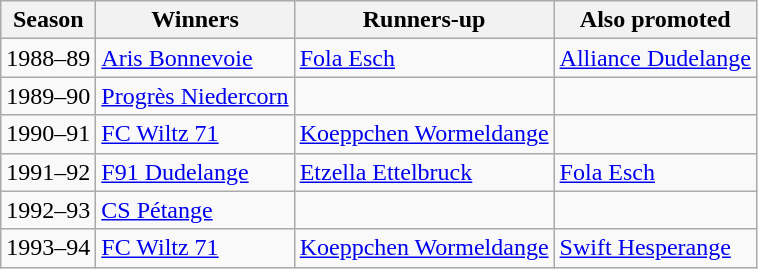<table class="wikitable">
<tr>
<th>Season</th>
<th>Winners</th>
<th>Runners-up</th>
<th>Also promoted</th>
</tr>
<tr>
<td>1988–89</td>
<td><a href='#'>Aris Bonnevoie</a></td>
<td><a href='#'>Fola Esch</a></td>
<td><a href='#'>Alliance Dudelange</a></td>
</tr>
<tr>
<td>1989–90</td>
<td><a href='#'>Progrès Niedercorn</a></td>
<td></td>
<td></td>
</tr>
<tr>
<td>1990–91</td>
<td><a href='#'>FC Wiltz 71</a></td>
<td><a href='#'>Koeppchen Wormeldange</a></td>
<td></td>
</tr>
<tr>
<td>1991–92</td>
<td><a href='#'>F91 Dudelange</a></td>
<td><a href='#'>Etzella Ettelbruck</a></td>
<td><a href='#'>Fola Esch</a></td>
</tr>
<tr>
<td>1992–93</td>
<td><a href='#'>CS Pétange</a></td>
<td></td>
<td></td>
</tr>
<tr>
<td>1993–94</td>
<td><a href='#'>FC Wiltz 71</a></td>
<td><a href='#'>Koeppchen Wormeldange</a></td>
<td><a href='#'>Swift Hesperange</a></td>
</tr>
</table>
